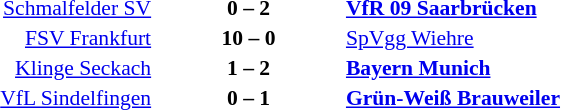<table width=100% cellspacing=1>
<tr>
<th width=25%></th>
<th width=10%></th>
<th width=25%></th>
<th></th>
</tr>
<tr style=font-size:90%>
<td align=right><a href='#'>Schmalfelder SV</a></td>
<td align=center><strong>0 – 2</strong></td>
<td><strong><a href='#'>VfR 09 Saarbrücken</a></strong></td>
</tr>
<tr style=font-size:90%>
<td align=right><a href='#'>FSV Frankfurt</a></td>
<td align=center><strong>10 – 0</strong></td>
<td><a href='#'>SpVgg Wiehre</a></td>
</tr>
<tr style=font-size:90%>
<td align=right><a href='#'>Klinge Seckach</a></td>
<td align=center><strong>1 – 2</strong></td>
<td><strong><a href='#'>Bayern Munich</a></strong></td>
</tr>
<tr style=font-size:90%>
<td align=right><a href='#'>VfL Sindelfingen</a></td>
<td align=center><strong>0 – 1</strong></td>
<td><strong><a href='#'>Grün-Weiß Brauweiler</a></strong></td>
</tr>
</table>
